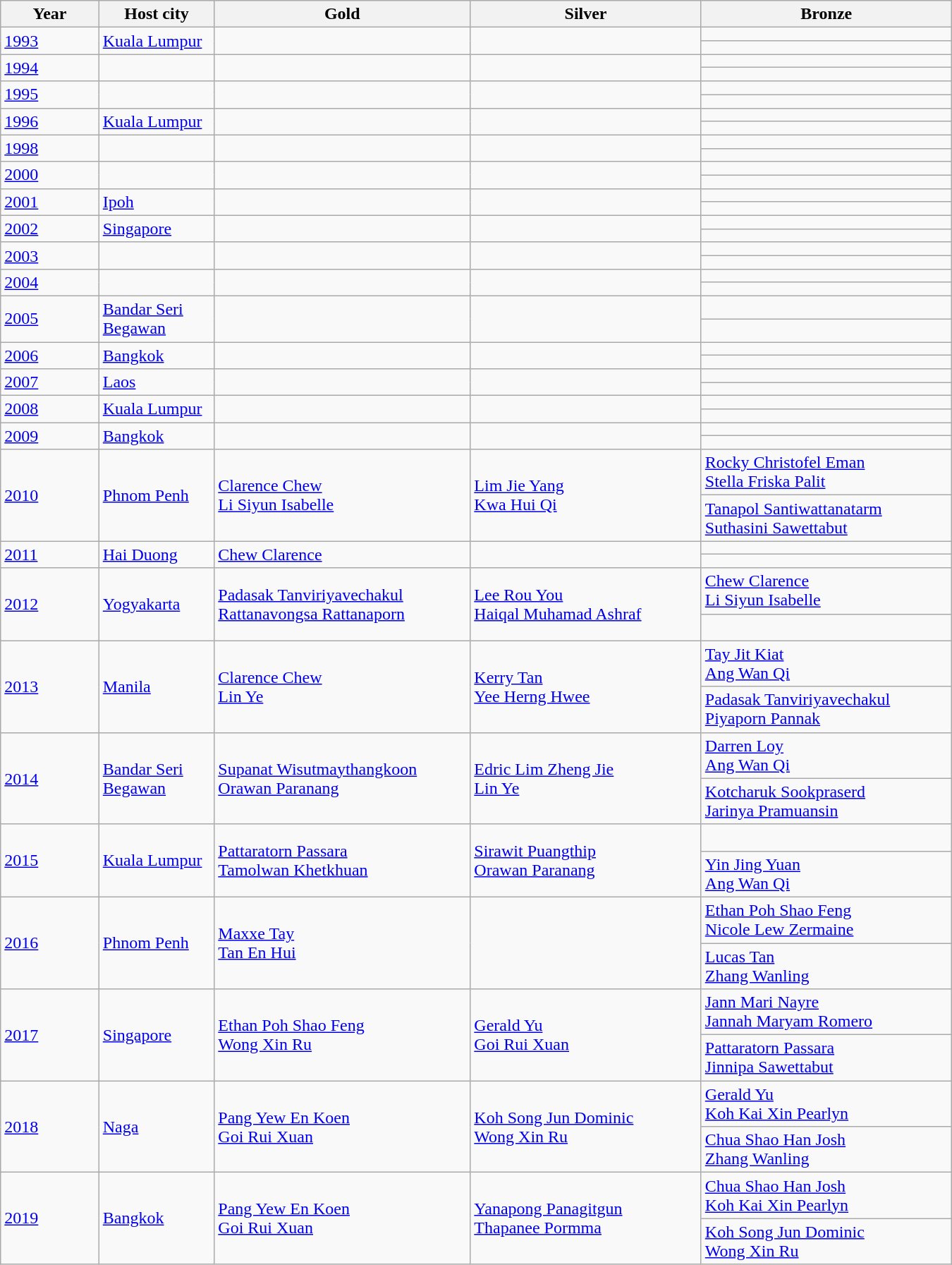<table class="wikitable sortable" style="width:900px;">
<tr>
<th width="120">Year</th>
<th width="120">Host city</th>
<th width="300">Gold</th>
<th width="300">Silver</th>
<th width="300">Bronze</th>
</tr>
<tr>
<td rowspan=2><a href='#'>1993</a></td>
<td rowspan=2><a href='#'>Kuala Lumpur</a></td>
<td rowspan=2></td>
<td rowspan=2></td>
<td></td>
</tr>
<tr>
<td></td>
</tr>
<tr>
<td rowspan=2><a href='#'>1994</a></td>
<td rowspan=2></td>
<td rowspan=2></td>
<td rowspan=2></td>
<td></td>
</tr>
<tr>
<td></td>
</tr>
<tr>
<td rowspan=2><a href='#'>1995</a></td>
<td rowspan=2></td>
<td rowspan=2></td>
<td rowspan=2></td>
<td></td>
</tr>
<tr>
<td></td>
</tr>
<tr>
<td rowspan=2><a href='#'>1996</a></td>
<td rowspan=2><a href='#'>Kuala Lumpur</a></td>
<td rowspan=2></td>
<td rowspan=2></td>
<td></td>
</tr>
<tr>
<td></td>
</tr>
<tr>
<td rowspan=2><a href='#'>1998</a></td>
<td rowspan=2></td>
<td rowspan=2></td>
<td rowspan=2></td>
<td></td>
</tr>
<tr>
<td></td>
</tr>
<tr>
<td rowspan=2><a href='#'>2000</a></td>
<td rowspan=2></td>
<td rowspan=2></td>
<td rowspan=2></td>
<td></td>
</tr>
<tr>
<td></td>
</tr>
<tr>
<td rowspan=2><a href='#'>2001</a></td>
<td rowspan=2><a href='#'>Ipoh</a></td>
<td rowspan=2></td>
<td rowspan=2></td>
<td></td>
</tr>
<tr>
<td></td>
</tr>
<tr>
<td rowspan=2><a href='#'>2002</a></td>
<td rowspan=2><a href='#'>Singapore</a></td>
<td rowspan=2></td>
<td rowspan=2></td>
<td></td>
</tr>
<tr>
<td></td>
</tr>
<tr>
<td rowspan=2><a href='#'>2003</a></td>
<td rowspan=2></td>
<td rowspan=2></td>
<td rowspan=2></td>
<td></td>
</tr>
<tr>
<td></td>
</tr>
<tr>
<td rowspan=2><a href='#'>2004</a></td>
<td rowspan=2></td>
<td rowspan=2></td>
<td rowspan=2></td>
<td></td>
</tr>
<tr>
<td></td>
</tr>
<tr>
<td rowspan=2><a href='#'>2005</a></td>
<td rowspan=2><a href='#'>Bandar Seri Begawan</a></td>
<td rowspan=2></td>
<td rowspan=2></td>
<td></td>
</tr>
<tr>
<td></td>
</tr>
<tr>
<td rowspan=2><a href='#'>2006</a></td>
<td rowspan=2><a href='#'>Bangkok</a></td>
<td rowspan=2></td>
<td rowspan=2></td>
<td></td>
</tr>
<tr>
<td></td>
</tr>
<tr>
<td rowspan=2><a href='#'>2007</a></td>
<td rowspan=2><a href='#'>Laos</a></td>
<td rowspan=2></td>
<td rowspan=2></td>
<td></td>
</tr>
<tr>
<td></td>
</tr>
<tr>
<td rowspan=2><a href='#'>2008</a></td>
<td rowspan=2><a href='#'>Kuala Lumpur</a></td>
<td rowspan=2></td>
<td rowspan=2></td>
<td></td>
</tr>
<tr>
<td></td>
</tr>
<tr>
<td rowspan=2><a href='#'>2009</a></td>
<td rowspan=2><a href='#'>Bangkok</a></td>
<td rowspan=2></td>
<td rowspan=2></td>
<td></td>
</tr>
<tr>
<td></td>
</tr>
<tr>
<td rowspan=2><a href='#'>2010</a></td>
<td rowspan=2><a href='#'>Phnom Penh</a></td>
<td rowspan=2> <a href='#'>Clarence Chew</a><br> <a href='#'>Li Siyun Isabelle</a></td>
<td rowspan=2> <a href='#'>Lim Jie Yang</a><br> <a href='#'>Kwa Hui Qi</a></td>
<td> <a href='#'>Rocky Christofel Eman</a><br> <a href='#'>Stella Friska Palit</a></td>
</tr>
<tr>
<td> <a href='#'>Tanapol Santiwattanatarm</a><br> <a href='#'>Suthasini Sawettabut</a></td>
</tr>
<tr>
<td rowspan=2><a href='#'>2011</a></td>
<td rowspan=2><a href='#'>Hai Duong</a></td>
<td rowspan=2> <a href='#'>Chew Clarence</a><br></td>
<td rowspan=2></td>
<td></td>
</tr>
<tr>
<td></td>
</tr>
<tr>
<td rowspan=2><a href='#'>2012</a></td>
<td rowspan=2><a href='#'>Yogyakarta</a></td>
<td rowspan=2> <a href='#'>Padasak Tanviriyavechakul</a><br><a href='#'>Rattanavongsa Rattanaporn</a></td>
<td rowspan=2> <a href='#'>Lee Rou You</a><br><a href='#'>Haiqal Muhamad Ashraf</a></td>
<td> <a href='#'>Chew Clarence</a><br> <a href='#'>Li Siyun Isabelle</a></td>
</tr>
<tr>
<td> <br></td>
</tr>
<tr>
<td rowspan=2><a href='#'>2013</a></td>
<td rowspan=2><a href='#'>Manila</a></td>
<td rowspan=2> <a href='#'>Clarence Chew</a><br> <a href='#'>Lin Ye</a></td>
<td rowspan=2> <a href='#'>Kerry Tan</a><br> <a href='#'>Yee Herng Hwee</a></td>
<td> <a href='#'>Tay Jit Kiat</a><br> <a href='#'>Ang Wan Qi</a></td>
</tr>
<tr>
<td> <a href='#'>Padasak Tanviriyavechakul</a><br> <a href='#'>Piyaporn Pannak</a></td>
</tr>
<tr>
<td rowspan=2><a href='#'>2014</a></td>
<td rowspan=2><a href='#'>Bandar Seri Begawan</a></td>
<td rowspan=2> <a href='#'>Supanat Wisutmaythangkoon</a><br> <a href='#'>Orawan Paranang</a></td>
<td rowspan=2> <a href='#'>Edric Lim Zheng Jie</a><br> <a href='#'>Lin Ye</a></td>
<td> <a href='#'>Darren Loy</a><br> <a href='#'>Ang Wan Qi</a></td>
</tr>
<tr>
<td> <a href='#'>Kotcharuk Sookpraserd</a><br> <a href='#'>Jarinya Pramuansin</a></td>
</tr>
<tr>
<td rowspan=2><a href='#'>2015</a></td>
<td rowspan=2><a href='#'>Kuala Lumpur</a></td>
<td rowspan=2> <a href='#'>Pattaratorn Passara</a><br> <a href='#'>Tamolwan Khetkhuan</a></td>
<td rowspan=2> <a href='#'>Sirawit Puangthip</a><br> <a href='#'>Orawan Paranang</a></td>
<td> <br></td>
</tr>
<tr>
<td> <a href='#'>Yin Jing Yuan</a><br> <a href='#'>Ang Wan Qi</a></td>
</tr>
<tr>
<td rowspan=2><a href='#'>2016</a></td>
<td rowspan=2><a href='#'>Phnom Penh</a></td>
<td rowspan=2> <a href='#'>Maxxe Tay</a><br> <a href='#'>Tan En Hui</a></td>
<td rowspan=2> <br></td>
<td> <a href='#'>Ethan Poh Shao Feng</a><br> <a href='#'>Nicole Lew Zermaine</a></td>
</tr>
<tr>
<td> <a href='#'>Lucas Tan</a><br> <a href='#'>Zhang Wanling</a></td>
</tr>
<tr>
<td rowspan=2><a href='#'>2017</a></td>
<td rowspan=2><a href='#'>Singapore</a></td>
<td rowspan=2> <a href='#'>Ethan Poh Shao Feng</a><br> <a href='#'>Wong Xin Ru</a></td>
<td rowspan=2> <a href='#'>Gerald Yu</a><br> <a href='#'>Goi Rui Xuan</a></td>
<td> <a href='#'>Jann Mari Nayre</a><br> <a href='#'>Jannah Maryam Romero</a></td>
</tr>
<tr>
<td> <a href='#'>Pattaratorn Passara</a><br> <a href='#'>Jinnipa Sawettabut</a></td>
</tr>
<tr>
<td rowspan=2><a href='#'>2018</a></td>
<td rowspan=2><a href='#'>Naga</a></td>
<td rowspan=2> <a href='#'>Pang Yew En Koen</a><br> <a href='#'>Goi Rui Xuan</a></td>
<td rowspan=2> <a href='#'>Koh Song Jun Dominic</a><br> <a href='#'>Wong Xin Ru</a></td>
<td> <a href='#'>Gerald Yu</a><br> <a href='#'>Koh Kai Xin Pearlyn</a></td>
</tr>
<tr>
<td> <a href='#'>Chua Shao Han Josh</a><br> <a href='#'>Zhang Wanling</a></td>
</tr>
<tr>
<td rowspan=2><a href='#'>2019</a></td>
<td rowspan=2><a href='#'>Bangkok</a></td>
<td rowspan=2> <a href='#'>Pang Yew En Koen</a><br> <a href='#'>Goi Rui Xuan</a></td>
<td rowspan=2> <a href='#'>Yanapong Panagitgun</a><br> <a href='#'>Thapanee Pormma</a></td>
<td> <a href='#'>Chua Shao Han Josh</a><br> <a href='#'>Koh Kai Xin Pearlyn</a></td>
</tr>
<tr>
<td> <a href='#'>Koh Song Jun Dominic</a><br> <a href='#'>Wong Xin Ru</a></td>
</tr>
</table>
